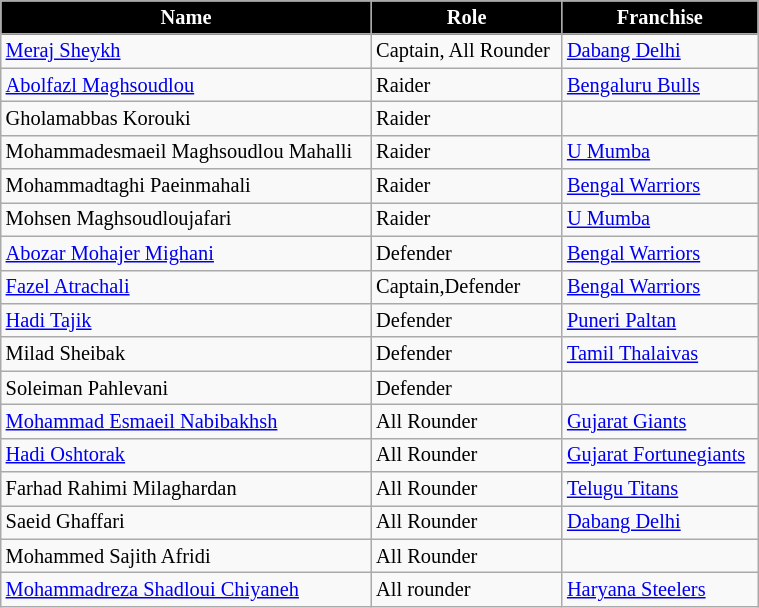<table class="wikitable"  style="font-size:85%; width:40%;">
<tr>
<th style="background:black; color:white; text-align:center;">Name</th>
<th style="background:black; color:white; text-align:center;">Role</th>
<th style="background:black; color:white; text-align:center;">Franchise</th>
</tr>
<tr>
<td><a href='#'>Meraj Sheykh</a></td>
<td>Captain, All Rounder</td>
<td><a href='#'>Dabang Delhi</a></td>
</tr>
<tr>
<td><a href='#'>Abolfazl Maghsoudlou</a></td>
<td>Raider</td>
<td><a href='#'>Bengaluru Bulls</a></td>
</tr>
<tr>
<td>Gholamabbas Korouki</td>
<td>Raider</td>
<td></td>
</tr>
<tr>
<td>Mohammadesmaeil Maghsoudlou Mahalli</td>
<td>Raider</td>
<td><a href='#'>U Mumba</a></td>
</tr>
<tr>
<td>Mohammadtaghi Paeinmahali</td>
<td>Raider</td>
<td><a href='#'>Bengal Warriors</a></td>
</tr>
<tr>
<td>Mohsen Maghsoudloujafari</td>
<td>Raider</td>
<td><a href='#'>U Mumba</a></td>
</tr>
<tr>
<td><a href='#'>Abozar Mohajer Mighani</a></td>
<td>Defender</td>
<td><a href='#'>Bengal Warriors</a></td>
</tr>
<tr>
<td><a href='#'>Fazel Atrachali</a></td>
<td>Captain,Defender</td>
<td><a href='#'>Bengal Warriors</a></td>
</tr>
<tr>
<td><a href='#'>Hadi Tajik</a></td>
<td>Defender</td>
<td><a href='#'>Puneri Paltan</a></td>
</tr>
<tr>
<td>Milad Sheibak</td>
<td>Defender</td>
<td><a href='#'>Tamil Thalaivas</a></td>
</tr>
<tr>
<td>Soleiman Pahlevani</td>
<td>Defender</td>
<td></td>
</tr>
<tr>
<td><a href='#'>Mohammad Esmaeil Nabibakhsh</a></td>
<td>All Rounder</td>
<td><a href='#'>Gujarat Giants</a></td>
</tr>
<tr>
<td><a href='#'>Hadi Oshtorak</a></td>
<td>All Rounder</td>
<td><a href='#'>Gujarat Fortunegiants</a></td>
</tr>
<tr>
<td>Farhad Rahimi Milaghardan</td>
<td>All Rounder</td>
<td><a href='#'>Telugu Titans</a></td>
</tr>
<tr>
<td>Saeid Ghaffari</td>
<td>All Rounder</td>
<td><a href='#'>Dabang Delhi</a></td>
</tr>
<tr>
<td>Mohammed Sajith Afridi</td>
<td>All Rounder</td>
<td></td>
</tr>
<tr>
<td><a href='#'>Mohammadreza Shadloui Chiyaneh</a></td>
<td>All rounder</td>
<td><a href='#'>Haryana Steelers</a></td>
</tr>
</table>
